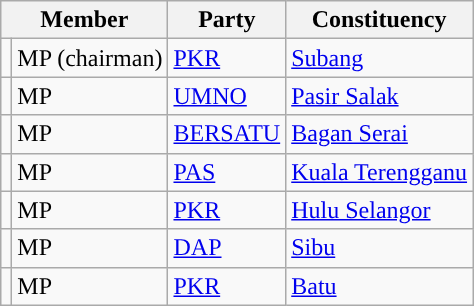<table class="sortable wikitable">
<tr>
<th colspan="2" valign="top">Member</th>
<th valign="top">Party</th>
<th valign="top">Constituency</th>
</tr>
<tr>
<td></td>
<td> MP (chairman)</td>
<td><a href='#'>PKR</a></td>
<td><a href='#'>Subang</a></td>
</tr>
<tr>
<td></td>
<td> MP</td>
<td><a href='#'>UMNO</a></td>
<td><a href='#'>Pasir Salak</a></td>
</tr>
<tr>
<td></td>
<td> MP</td>
<td><a href='#'>BERSATU</a></td>
<td><a href='#'>Bagan Serai</a></td>
</tr>
<tr>
<td></td>
<td> MP</td>
<td><a href='#'>PAS</a></td>
<td><a href='#'>Kuala Terengganu</a></td>
</tr>
<tr>
<td></td>
<td> MP</td>
<td><a href='#'>PKR</a></td>
<td><a href='#'>Hulu Selangor</a></td>
</tr>
<tr>
<td></td>
<td> MP</td>
<td><a href='#'>DAP</a></td>
<td><a href='#'>Sibu</a></td>
</tr>
<tr>
<td></td>
<td> MP</td>
<td><a href='#'>PKR</a></td>
<td><a href='#'>Batu</a></td>
</tr>
</table>
